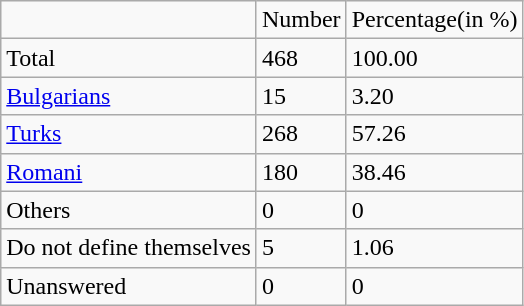<table class="wikitable">
<tr>
<td></td>
<td>Number</td>
<td>Percentage(in %)</td>
</tr>
<tr>
<td>Total</td>
<td>468</td>
<td>100.00</td>
</tr>
<tr>
<td><a href='#'>Bulgarians</a></td>
<td>15</td>
<td>3.20</td>
</tr>
<tr>
<td><a href='#'>Turks</a></td>
<td>268</td>
<td>57.26</td>
</tr>
<tr>
<td><a href='#'>Romani</a></td>
<td>180</td>
<td>38.46</td>
</tr>
<tr>
<td>Others</td>
<td>0</td>
<td>0</td>
</tr>
<tr>
<td>Do not define themselves</td>
<td>5</td>
<td>1.06</td>
</tr>
<tr>
<td>Unanswered</td>
<td>0</td>
<td>0</td>
</tr>
</table>
